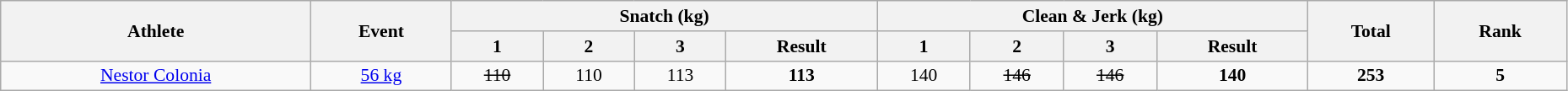<table class="wikitable" width="98%" style="text-align:center; font-size:90%">
<tr>
<th rowspan=2>Athlete</th>
<th rowspan=2>Event</th>
<th colspan=4 align=center>Snatch (kg)</th>
<th colspan=4 align=center>Clean & Jerk (kg)</th>
<th rowspan=2>Total</th>
<th rowspan=2>Rank</th>
</tr>
<tr>
<th align=center>1</th>
<th align=center>2</th>
<th align=center>3</th>
<th align=center>Result</th>
<th align=center>1</th>
<th align=center>2</th>
<th align=center>3</th>
<th align=center>Result</th>
</tr>
<tr>
<td><a href='#'>Nestor Colonia</a></td>
<td><a href='#'>56 kg</a></td>
<td align=center><s>110</s></td>
<td align=center>110</td>
<td align=center>113</td>
<td align=center><strong>113</strong></td>
<td align=center>140</td>
<td align=center><s>146</s></td>
<td align=center><s>146</s></td>
<td align=center><strong>140</strong></td>
<td align=center><strong>253</strong></td>
<td align=center><strong>5</strong></td>
</tr>
</table>
